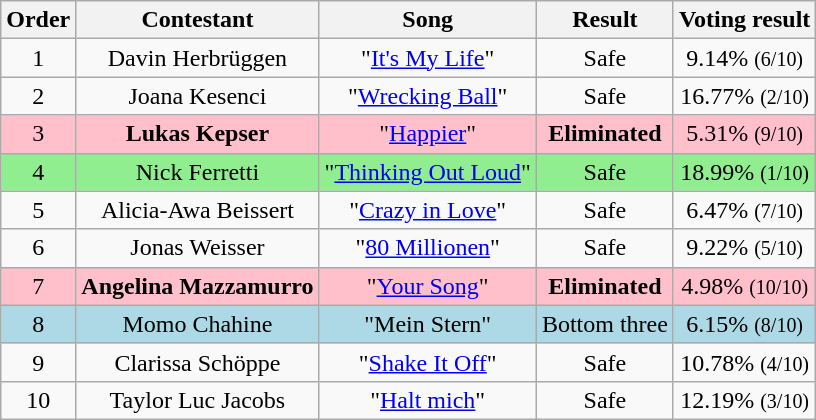<table class="wikitable" style="text-align:center;">
<tr>
<th>Order</th>
<th>Contestant</th>
<th>Song</th>
<th>Result</th>
<th>Voting result</th>
</tr>
<tr>
<td>1</td>
<td>Davin Herbrüggen</td>
<td>"<a href='#'>It's My Life</a>"</td>
<td>Safe</td>
<td>9.14% <small>(6/10)</small></td>
</tr>
<tr>
<td>2</td>
<td>Joana Kesenci</td>
<td>"<a href='#'>Wrecking Ball</a>"</td>
<td>Safe</td>
<td>16.77% <small>(2/10)</small></td>
</tr>
<tr bgcolor="pink">
<td>3</td>
<td><strong>Lukas Kepser</strong></td>
<td>"<a href='#'>Happier</a>"</td>
<td><strong>Eliminated</strong></td>
<td>5.31% <small>(9/10)</small></td>
</tr>
<tr bgcolor="lightgreen">
<td>4</td>
<td>Nick Ferretti</td>
<td>"<a href='#'>Thinking Out Loud</a>"</td>
<td>Safe</td>
<td>18.99% <small>(1/10)</small></td>
</tr>
<tr>
<td>5</td>
<td>Alicia-Awa Beissert</td>
<td>"<a href='#'>Crazy in Love</a>"</td>
<td>Safe</td>
<td>6.47% <small>(7/10)</small></td>
</tr>
<tr>
<td>6</td>
<td>Jonas Weisser</td>
<td>"<a href='#'>80 Millionen</a>"</td>
<td>Safe</td>
<td>9.22% <small>(5/10)</small></td>
</tr>
<tr bgcolor="pink">
<td>7</td>
<td><strong>Angelina Mazzamurro</strong></td>
<td>"<a href='#'>Your Song</a>"</td>
<td><strong>Eliminated</strong></td>
<td>4.98% <small>(10/10)</small></td>
</tr>
<tr bgcolor="lightblue">
<td>8</td>
<td>Momo Chahine</td>
<td>"Mein Stern"</td>
<td>Bottom three</td>
<td>6.15% <small>(8/10)</small></td>
</tr>
<tr>
<td>9</td>
<td>Clarissa Schöppe</td>
<td>"<a href='#'>Shake It Off</a>"</td>
<td>Safe</td>
<td>10.78% <small>(4/10)</small></td>
</tr>
<tr>
<td>10</td>
<td>Taylor Luc Jacobs</td>
<td>"<a href='#'>Halt mich</a>"</td>
<td>Safe</td>
<td>12.19% <small>(3/10)</small></td>
</tr>
</table>
